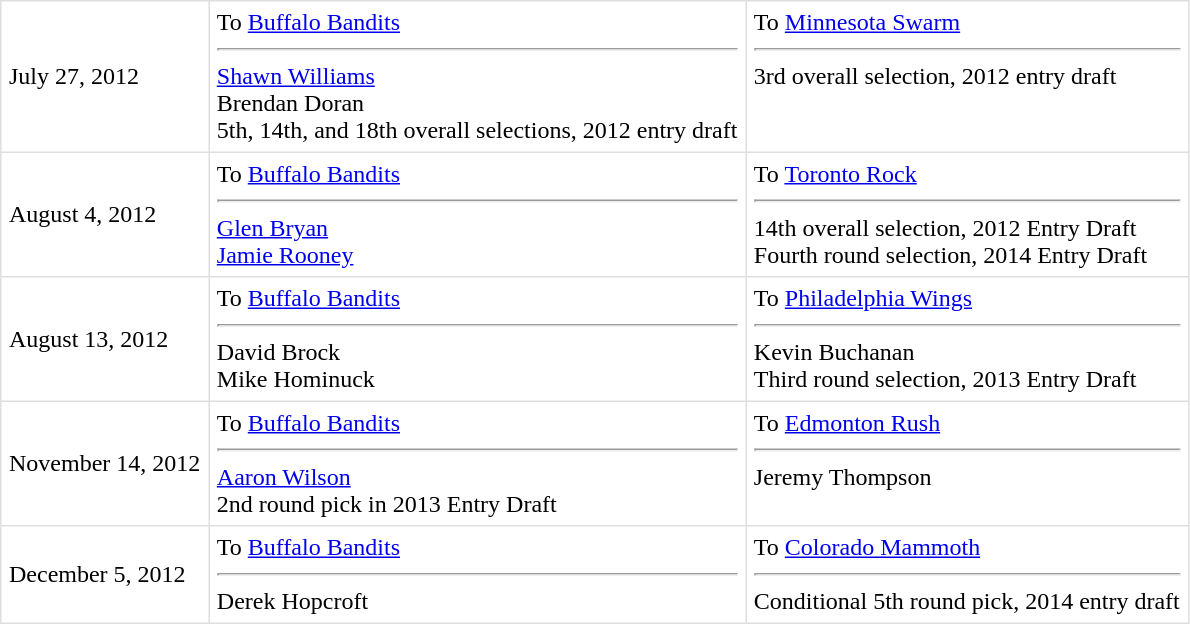<table border=1 style="border-collapse:collapse" bordercolor="#DFDFDF"  cellpadding="5">
<tr>
<td>July 27, 2012</td>
<td valign="top">To <a href='#'>Buffalo Bandits</a><hr><a href='#'>Shawn Williams</a><br>Brendan Doran<br>5th, 14th, and 18th overall selections, 2012 entry draft</td>
<td valign="top">To <a href='#'>Minnesota Swarm</a><hr>3rd overall selection, 2012 entry draft</td>
</tr>
<tr>
<td>August 4, 2012</td>
<td valign="top">To <a href='#'>Buffalo Bandits</a><hr><a href='#'>Glen Bryan</a><br><a href='#'>Jamie Rooney</a></td>
<td valign="top">To <a href='#'>Toronto Rock</a><hr>14th overall selection, 2012 Entry Draft<br>Fourth round selection, 2014 Entry Draft</td>
</tr>
<tr>
<td>August 13, 2012</td>
<td valign="top">To <a href='#'>Buffalo Bandits</a><hr>David Brock<br>Mike Hominuck</td>
<td valign="top">To <a href='#'>Philadelphia Wings</a><hr>Kevin Buchanan<br>Third round selection, 2013 Entry Draft</td>
</tr>
<tr>
<td>November 14, 2012</td>
<td valign="top">To <a href='#'>Buffalo Bandits</a><hr><a href='#'>Aaron Wilson</a><br>2nd round pick in 2013 Entry Draft</td>
<td valign="top">To <a href='#'>Edmonton Rush</a><hr>Jeremy Thompson</td>
</tr>
<tr>
<td>December 5, 2012</td>
<td valign="top">To <a href='#'>Buffalo Bandits</a><hr>Derek Hopcroft</td>
<td valign="top">To <a href='#'>Colorado Mammoth</a><hr>Conditional 5th round pick, 2014 entry draft</td>
</tr>
</table>
